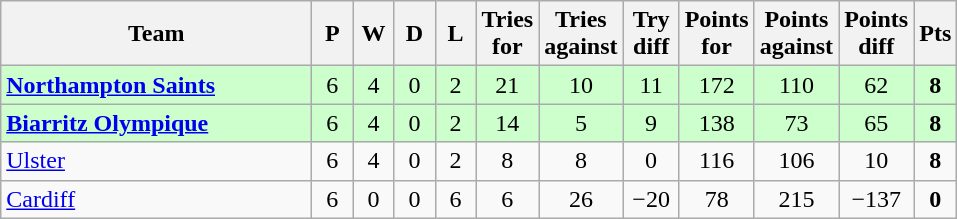<table class="wikitable" style="text-align: center;">
<tr>
<th width="200">Team</th>
<th width="20">P</th>
<th width="20">W</th>
<th width="20">D</th>
<th width="20">L</th>
<th width="20">Tries for</th>
<th width="20">Tries against</th>
<th width="30">Try diff</th>
<th width="20">Points for</th>
<th width="20">Points against</th>
<th width="25">Points diff</th>
<th width="20">Pts</th>
</tr>
<tr bgcolor="#ccffcc">
<td align=left> <strong><a href='#'>Northampton Saints</a></strong></td>
<td>6</td>
<td>4</td>
<td>0</td>
<td>2</td>
<td>21</td>
<td>10</td>
<td>11</td>
<td>172</td>
<td>110</td>
<td>62</td>
<td><strong>8</strong></td>
</tr>
<tr bgcolor="#ccffcc">
<td align=left> <strong><a href='#'>Biarritz Olympique</a></strong></td>
<td>6</td>
<td>4</td>
<td>0</td>
<td>2</td>
<td>14</td>
<td>5</td>
<td>9</td>
<td>138</td>
<td>73</td>
<td>65</td>
<td><strong>8</strong></td>
</tr>
<tr>
<td align=left> <a href='#'>Ulster</a></td>
<td>6</td>
<td>4</td>
<td>0</td>
<td>2</td>
<td>8</td>
<td>8</td>
<td>0</td>
<td>116</td>
<td>106</td>
<td>10</td>
<td><strong>8</strong></td>
</tr>
<tr>
<td align=left> <a href='#'>Cardiff</a></td>
<td>6</td>
<td>0</td>
<td>0</td>
<td>6</td>
<td>6</td>
<td>26</td>
<td>−20</td>
<td>78</td>
<td>215</td>
<td>−137</td>
<td><strong>0</strong></td>
</tr>
</table>
